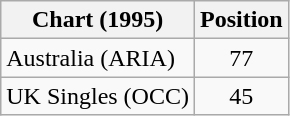<table class="wikitable">
<tr>
<th>Chart (1995)</th>
<th>Position</th>
</tr>
<tr>
<td>Australia (ARIA)</td>
<td style="text-align:center">77</td>
</tr>
<tr>
<td>UK Singles (OCC)</td>
<td style="text-align:center">45</td>
</tr>
</table>
